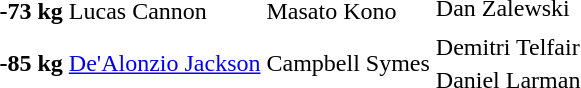<table>
<tr>
<th scope=row rowspan=2>-73 kg</th>
<td rowspan=2> Lucas Cannon</td>
<td rowspan=2> Masato Kono</td>
<td> Dan Zalewski</td>
</tr>
<tr>
<td></td>
</tr>
<tr>
<th scope=row rowspan=2>-85 kg</th>
<td rowspan=2> <a href='#'>De'Alonzio Jackson</a></td>
<td rowspan=2> Campbell Symes</td>
<td> Demitri Telfair</td>
</tr>
<tr>
<td> Daniel Larman</td>
</tr>
<tr>
</tr>
</table>
